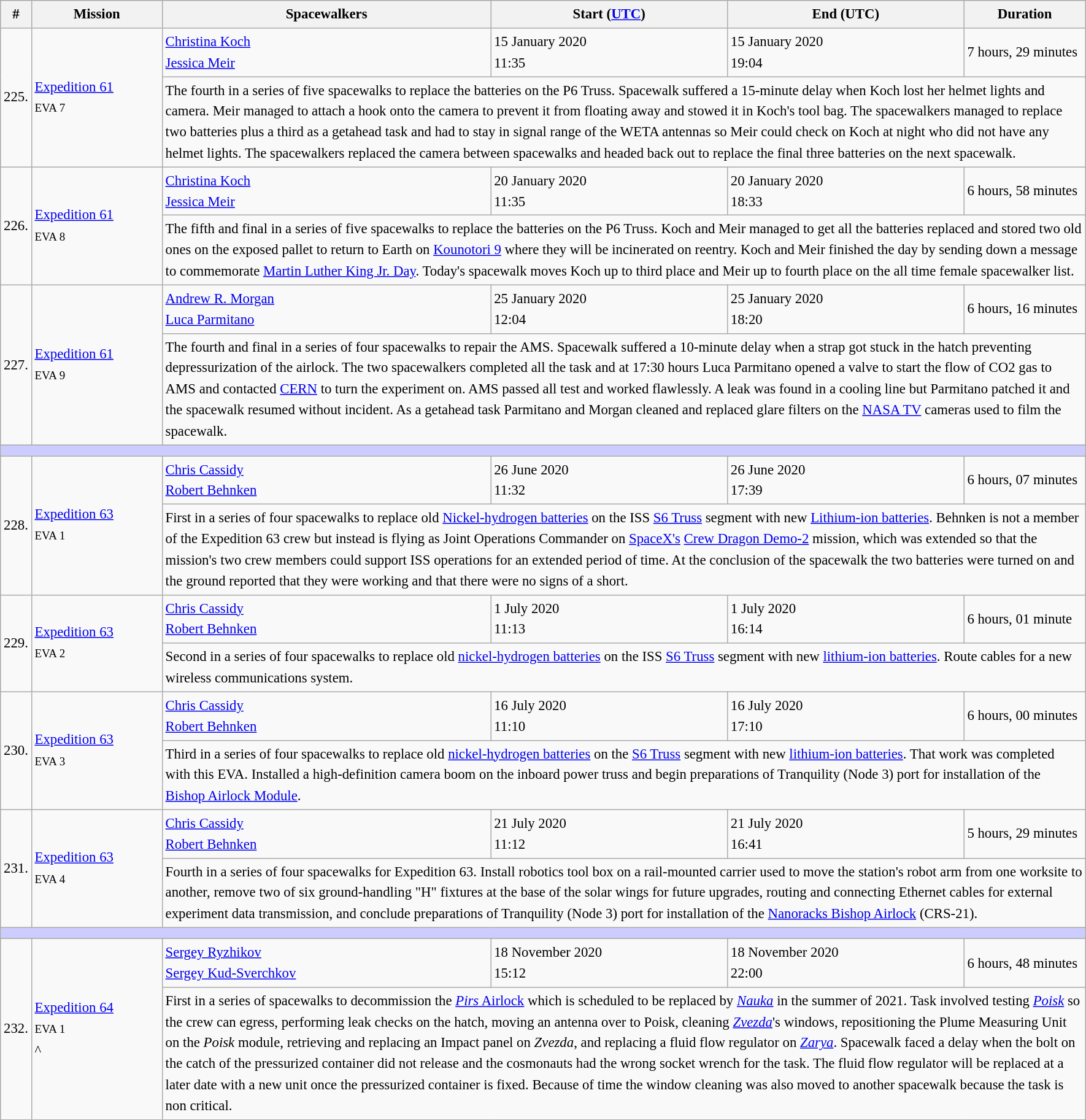<table class="wikitable sortable sticky-header" style="font-size:0.95em; line-height:1.5em;">
<tr>
<th scope="col" width="25">#</th>
<th scope="col" width="135">Mission</th>
<th scope="col" width="350">Spacewalkers</th>
<th scope="col" width="250">Start (<a href='#'>UTC</a>)</th>
<th scope="col" width="250">End (UTC)</th>
<th scope="col" width="125">Duration</th>
</tr>
<tr>
<td rowspan="2">225.</td>
<td rowspan="2"><a href='#'>Expedition 61</a><br><small>EVA 7</small></td>
<td> <a href='#'>Christina Koch</a><br> <a href='#'>Jessica Meir</a></td>
<td>15 January 2020<br>11:35</td>
<td>15 January 2020<br>19:04</td>
<td>7 hours, 29 minutes</td>
</tr>
<tr>
<td colspan="4">The fourth in a series of five spacewalks to replace the batteries on the P6 Truss. Spacewalk suffered a 15-minute delay when Koch lost her helmet lights and camera. Meir managed to attach a hook onto the camera to prevent it from floating away and stowed it in Koch's tool bag. The spacewalkers managed to replace two batteries plus a third as a getahead task and had to stay in signal range of the WETA antennas so Meir could check on Koch at night who did not have any helmet lights. The spacewalkers replaced the camera between spacewalks and headed back out to replace the final three batteries on the next spacewalk.</td>
</tr>
<tr>
<td rowspan="2">226.</td>
<td rowspan="2"><a href='#'>Expedition 61</a><br><small>EVA 8</small></td>
<td> <a href='#'>Christina Koch</a><br> <a href='#'>Jessica Meir</a></td>
<td>20 January 2020<br>11:35</td>
<td>20 January 2020<br>18:33</td>
<td>6 hours, 58 minutes</td>
</tr>
<tr>
<td colspan="4">The fifth and final in a series of five spacewalks to replace the batteries on the P6 Truss. Koch and Meir managed to get all the batteries replaced and stored two old ones on the exposed pallet to return to Earth on <a href='#'>Kounotori 9</a> where they will be incinerated on reentry. Koch and Meir finished the day by sending down a message to commemorate <a href='#'>Martin Luther King Jr. Day</a>. Today's spacewalk moves Koch up to third place and Meir up to fourth place on the all time female spacewalker list.</td>
</tr>
<tr>
<td rowspan="2">227.</td>
<td rowspan="2"><a href='#'>Expedition 61</a><br><small>EVA 9</small></td>
<td> <a href='#'>Andrew R. Morgan</a><br> <a href='#'>Luca Parmitano</a></td>
<td>25 January 2020<br>12:04</td>
<td>25 January 2020<br>18:20</td>
<td>6 hours, 16 minutes</td>
</tr>
<tr>
<td colspan="4">The fourth and final in a series of four spacewalks to repair the AMS. Spacewalk suffered a 10-minute delay when a strap got stuck in the hatch preventing depressurization of the airlock. The two spacewalkers completed all the task and at 17:30 hours Luca Parmitano opened a valve to start the flow of CO2 gas to AMS and contacted <a href='#'>CERN</a> to turn the experiment on. AMS passed all test and worked flawlessly. A leak was found in a cooling line but Parmitano patched it and the spacewalk resumed without incident. As a getahead task Parmitano and Morgan cleaned and replaced glare filters on the <a href='#'>NASA TV</a> cameras used to film the spacewalk.</td>
</tr>
<tr>
<td colspan="6" bgcolor="#ccccff" height="5px"></td>
</tr>
<tr>
<td rowspan="2">228.</td>
<td rowspan="2"><a href='#'>Expedition 63</a><br><small>EVA 1</small></td>
<td> <a href='#'>Chris Cassidy</a><br> <a href='#'>Robert Behnken</a></td>
<td>26 June 2020<br>11:32</td>
<td>26 June 2020<br>17:39</td>
<td>6 hours, 07 minutes</td>
</tr>
<tr>
<td colspan="4">First in a series of four spacewalks to replace old <a href='#'>Nickel-hydrogen batteries</a> on the ISS <a href='#'>S6 Truss</a> segment with new <a href='#'>Lithium-ion batteries</a>. Behnken is not a member of the Expedition 63 crew but instead is flying as Joint Operations Commander on <a href='#'>SpaceX's</a> <a href='#'>Crew Dragon Demo-2</a> mission, which was extended so that the mission's two crew members could support ISS operations for an extended period of time. At the conclusion of the spacewalk the two batteries were turned on and the ground reported that they were working and that there were no signs of a short.</td>
</tr>
<tr>
<td rowspan="2">229.</td>
<td rowspan="2"><a href='#'>Expedition 63</a><br><small>EVA 2</small></td>
<td> <a href='#'>Chris Cassidy</a><br> <a href='#'>Robert Behnken</a></td>
<td>1 July 2020<br>11:13</td>
<td>1 July 2020<br>16:14</td>
<td>6 hours, 01 minute</td>
</tr>
<tr>
<td colspan="4">Second in a series of four spacewalks to replace old <a href='#'>nickel-hydrogen batteries</a> on the ISS <a href='#'>S6 Truss</a> segment with new <a href='#'>lithium-ion batteries</a>. Route cables for a new wireless communications system.</td>
</tr>
<tr>
<td rowspan="2">230.</td>
<td rowspan="2"><a href='#'>Expedition 63</a><br><small>EVA 3</small></td>
<td> <a href='#'>Chris Cassidy</a><br> <a href='#'>Robert Behnken</a></td>
<td>16 July 2020<br>11:10</td>
<td>16 July 2020<br>17:10</td>
<td>6 hours, 00 minutes</td>
</tr>
<tr>
<td colspan="4">Third in a series of four spacewalks to replace old <a href='#'>nickel-hydrogen batteries</a> on the <a href='#'>S6 Truss</a> segment with new <a href='#'>lithium-ion batteries</a>. That work was completed with this EVA. Installed a high-definition camera boom on the inboard power truss and begin preparations of Tranquility (Node 3) port for installation of the <a href='#'>Bishop Airlock Module</a>.</td>
</tr>
<tr>
<td rowspan="2">231.</td>
<td rowspan="2"><a href='#'>Expedition 63</a><br><small>EVA 4</small></td>
<td> <a href='#'>Chris Cassidy</a><br> <a href='#'>Robert Behnken</a></td>
<td>21 July 2020<br>11:12</td>
<td>21 July 2020<br>16:41</td>
<td>5 hours, 29 minutes</td>
</tr>
<tr>
<td colspan="4">Fourth in a series of four spacewalks for Expedition 63. Install robotics tool box on a rail-mounted carrier used to move the station's robot arm from one worksite to another, remove two of six ground-handling "H" fixtures at the base of the solar wings for future upgrades, routing and connecting Ethernet cables for external experiment data transmission, and conclude preparations of Tranquility (Node 3) port for installation of the <a href='#'>Nanoracks Bishop Airlock</a> (CRS-21).</td>
</tr>
<tr>
<td colspan="6" bgcolor="#ccccff" height="5px"></td>
</tr>
<tr>
<td rowspan="2">232.</td>
<td rowspan="2"><a href='#'>Expedition 64</a><br><small>EVA 1</small><br>^</td>
<td> <a href='#'>Sergey Ryzhikov</a><br> <a href='#'>Sergey Kud-Sverchkov</a></td>
<td>18 November 2020<br>15:12</td>
<td>18 November 2020<br>22:00</td>
<td>6 hours, 48 minutes</td>
</tr>
<tr>
<td colspan="4">First in a series of spacewalks to decommission the <a href='#'><em>Pirs</em> Airlock</a> which is scheduled to be replaced by <a href='#'><em>Nauka</em></a> in the summer of 2021. Task involved testing <a href='#'><em>Poisk</em></a> so the crew can egress, performing leak checks on the hatch, moving an antenna over to Poisk, cleaning <a href='#'><em>Zvezda</em></a>'s windows, repositioning the Plume Measuring Unit on the <em>Poisk</em> module, retrieving and replacing an Impact panel on <em>Zvezda</em>, and replacing a fluid flow regulator on <em><a href='#'>Zarya</a></em>. Spacewalk faced a delay when the bolt on the catch of the pressurized container did not release and the cosmonauts had the wrong socket wrench for the task. The fluid flow regulator will be replaced at a later date with a new unit once the pressurized container is fixed. Because of time the window cleaning was also moved to another spacewalk because the task is non critical.</td>
</tr>
</table>
